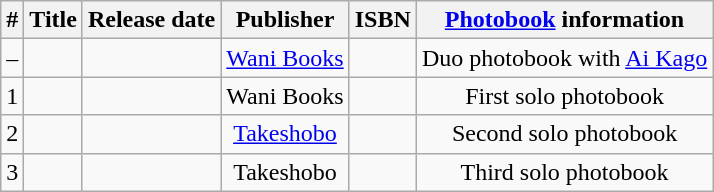<table class="wikitable" style="text-align:center">
<tr>
<th>#</th>
<th>Title</th>
<th>Release date</th>
<th>Publisher</th>
<th>ISBN</th>
<th><a href='#'>Photobook</a> information</th>
</tr>
<tr>
<td>–</td>
<td></td>
<td></td>
<td><a href='#'>Wani Books</a></td>
<td></td>
<td>Duo photobook with <a href='#'>Ai Kago</a></td>
</tr>
<tr>
<td>1</td>
<td></td>
<td></td>
<td>Wani Books</td>
<td></td>
<td>First solo photobook</td>
</tr>
<tr>
<td>2</td>
<td></td>
<td></td>
<td><a href='#'>Takeshobo</a></td>
<td></td>
<td>Second solo photobook</td>
</tr>
<tr>
<td>3</td>
<td></td>
<td></td>
<td>Takeshobo</td>
<td></td>
<td>Third solo photobook</td>
</tr>
</table>
